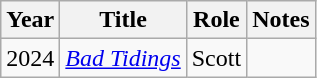<table class="wikitable">
<tr>
<th>Year</th>
<th>Title</th>
<th>Role</th>
<th class="unsortable">Notes</th>
</tr>
<tr>
<td>2024</td>
<td><em><a href='#'>Bad Tidings</a></em></td>
<td>Scott</td>
<td></td>
</tr>
</table>
